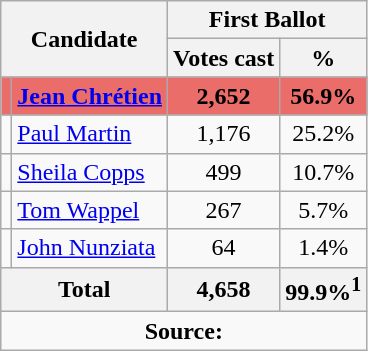<table class="wikitable">
<tr>
<th rowspan="2" colspan="2">Candidate</th>
<th colspan = "2">First Ballot</th>
</tr>
<tr>
<th>Votes cast</th>
<th>%</th>
</tr>
<tr style="background:#EA6D6A">
<td></td>
<td><strong><a href='#'>Jean Chrétien</a></strong></td>
<td align = "center"><strong>2,652</strong></td>
<td align = "center"><strong>56.9%</strong></td>
</tr>
<tr>
<td></td>
<td><a href='#'>Paul Martin</a></td>
<td align = "center">1,176</td>
<td align = "center">25.2%</td>
</tr>
<tr>
<td></td>
<td><a href='#'>Sheila Copps</a></td>
<td align = "center">499</td>
<td align = "center">10.7%</td>
</tr>
<tr>
<td></td>
<td><a href='#'>Tom Wappel</a></td>
<td align = "center">267</td>
<td align = "center">5.7%</td>
</tr>
<tr>
<td></td>
<td><a href='#'>John Nunziata</a></td>
<td align = "center">64</td>
<td align = "center">1.4%</td>
</tr>
<tr>
<th colspan = "2">Total</th>
<th align = "center">4,658</th>
<th align = "center">99.9%<sup>1</sup></th>
</tr>
<tr>
<td align="center" colspan=12><strong>Source:</strong>  </td>
</tr>
</table>
